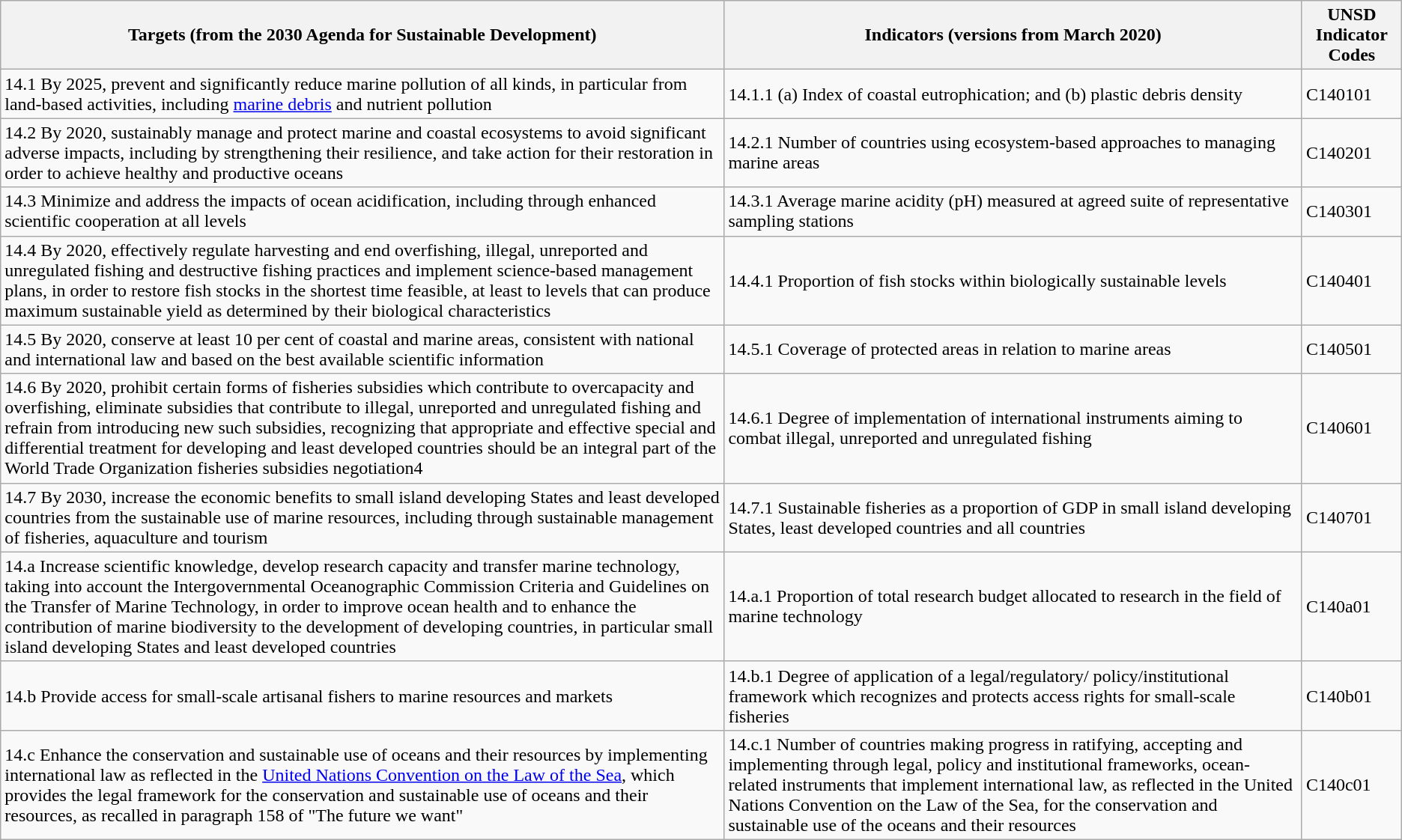<table class="wikitable">
<tr>
<th>Targets (from the 2030 Agenda for Sustainable Development)</th>
<th>Indicators (versions from March 2020)</th>
<th>UNSD Indicator Codes </th>
</tr>
<tr>
<td>14.1 By 2025, prevent and significantly reduce marine pollution of all kinds, in particular from land-based activities, including <a href='#'>marine debris</a> and nutrient pollution</td>
<td>14.1.1 (a) Index of coastal eutrophication; and (b) plastic debris density</td>
<td>C140101</td>
</tr>
<tr>
<td>14.2 By 2020, sustainably manage and protect marine and coastal ecosystems to avoid significant adverse impacts, including by strengthening their resilience, and take action for their restoration in order to achieve healthy and productive oceans</td>
<td>14.2.1 Number of countries using ecosystem-based approaches to managing marine areas</td>
<td>C140201</td>
</tr>
<tr>
<td>14.3 Minimize and address the impacts of ocean acidification, including through enhanced scientific cooperation at all levels</td>
<td>14.3.1 Average marine acidity (pH) measured at agreed suite of representative sampling stations</td>
<td>C140301</td>
</tr>
<tr>
<td>14.4 By 2020, effectively regulate harvesting and end overfishing, illegal, unreported and unregulated fishing and destructive fishing practices and implement science-based management plans, in order to restore fish stocks in the shortest time feasible, at least to levels that can produce maximum sustainable yield as determined by their biological characteristics</td>
<td>14.4.1 Proportion of fish stocks within biologically sustainable levels</td>
<td>C140401</td>
</tr>
<tr>
<td>14.5 By 2020, conserve at least 10 per cent of coastal and marine areas, consistent with national and international law and based on the best available scientific information</td>
<td>14.5.1 Coverage of protected areas in relation to marine areas</td>
<td>C140501</td>
</tr>
<tr>
<td>14.6 By 2020, prohibit certain forms of fisheries subsidies which contribute to overcapacity and overfishing, eliminate subsidies that contribute to illegal, unreported and unregulated fishing and refrain from introducing new such subsidies, recognizing that appropriate and effective special and differential treatment for developing and least developed countries should be an integral part of the World Trade Organization fisheries subsidies negotiation4</td>
<td>14.6.1 Degree of implementation of international instruments aiming to combat illegal, unreported and unregulated fishing</td>
<td>C140601</td>
</tr>
<tr>
<td>14.7 By 2030, increase the economic benefits to small island developing States and least developed countries from the sustainable use of marine resources, including through sustainable management of fisheries, aquaculture and tourism</td>
<td>14.7.1 Sustainable fisheries as a proportion of GDP in small island developing States, least developed countries and all countries</td>
<td>C140701</td>
</tr>
<tr>
<td>14.a Increase scientific knowledge, develop research capacity and transfer marine technology, taking into account the Intergovernmental Oceanographic Commission Criteria and Guidelines on the Transfer of Marine Technology, in order to improve ocean health and to enhance the contribution of marine biodiversity to the development of developing countries, in particular small island developing States and least developed countries</td>
<td>14.a.1 Proportion of total research budget allocated to research in the field of marine technology</td>
<td>C140a01</td>
</tr>
<tr>
<td>14.b Provide access for small-scale artisanal fishers to marine resources and markets</td>
<td>14.b.1 Degree of application of a legal/regulatory/ policy/institutional framework which recognizes and protects access rights for small-scale fisheries</td>
<td>C140b01</td>
</tr>
<tr>
<td>14.c Enhance the conservation and sustainable use of oceans and their resources by implementing international law as reflected in the <a href='#'>United Nations Convention on the Law of the Sea</a>, which provides the legal framework for the conservation and sustainable use of oceans and their resources, as recalled in paragraph 158 of "The future we want"</td>
<td>14.c.1 Number of countries making progress in ratifying, accepting and implementing through legal, policy and institutional frameworks, ocean-related instruments that implement international law, as reflected in the United Nations Convention on the Law of the Sea, for the conservation and sustainable use of the oceans and their resources</td>
<td>C140c01</td>
</tr>
</table>
